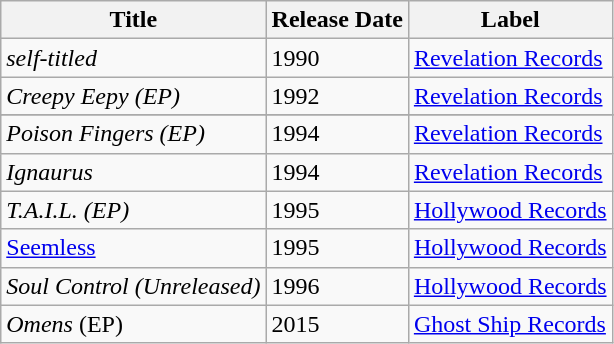<table class="wikitable">
<tr>
<th>Title</th>
<th>Release Date</th>
<th>Label</th>
</tr>
<tr>
<td><em>self-titled</em></td>
<td>1990</td>
<td><a href='#'>Revelation Records</a></td>
</tr>
<tr>
<td><em>Creepy Eepy (EP)</em></td>
<td>1992</td>
<td><a href='#'>Revelation Records</a></td>
</tr>
<tr>
</tr>
<tr>
<td><em>Poison Fingers (EP)</em></td>
<td>1994</td>
<td><a href='#'>Revelation Records</a></td>
</tr>
<tr>
<td><em>Ignaurus</em></td>
<td>1994</td>
<td><a href='#'>Revelation Records</a></td>
</tr>
<tr>
<td><em>T.A.I.L. (EP)</em></td>
<td>1995</td>
<td><a href='#'>Hollywood Records</a></td>
</tr>
<tr>
<td><a href='#'>Seemless</a></td>
<td>1995</td>
<td><a href='#'>Hollywood Records</a></td>
</tr>
<tr>
<td><em>Soul Control (Unreleased)</em></td>
<td>1996</td>
<td><a href='#'>Hollywood Records</a></td>
</tr>
<tr>
<td><em>Omens</em> (EP)</td>
<td>2015</td>
<td><a href='#'>Ghost Ship Records</a></td>
</tr>
</table>
